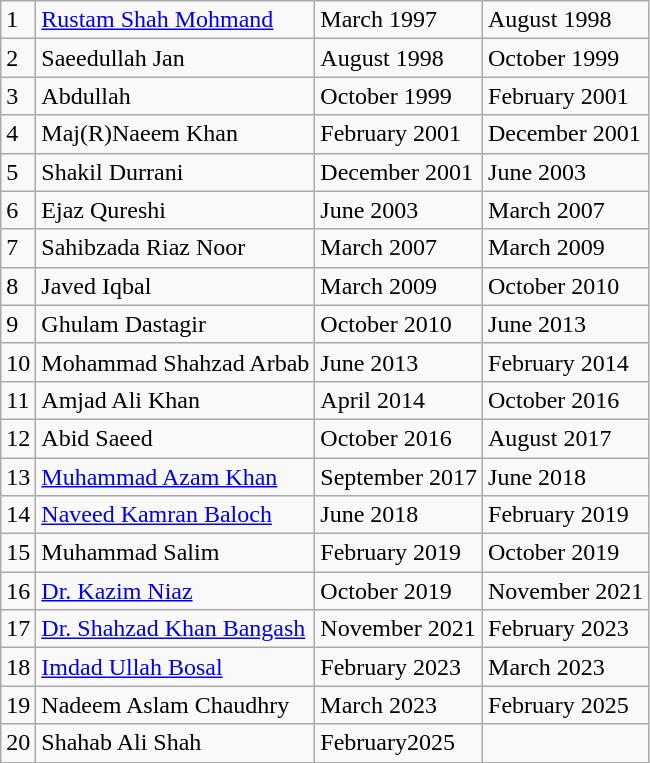<table class="wikitable">
<tr>
<td>1</td>
<td><a href='#'>Rustam Shah Mohmand</a></td>
<td>March 1997</td>
<td>August 1998</td>
</tr>
<tr>
<td>2</td>
<td>Saeedullah Jan</td>
<td>August 1998</td>
<td>October 1999</td>
</tr>
<tr>
<td>3</td>
<td>Abdullah</td>
<td>October 1999</td>
<td>February 2001</td>
</tr>
<tr>
<td>4</td>
<td>Maj(R)Naeem Khan</td>
<td>February 2001</td>
<td>December 2001</td>
</tr>
<tr>
<td>5</td>
<td>Shakil Durrani</td>
<td>December 2001</td>
<td>June 2003</td>
</tr>
<tr>
<td>6</td>
<td>Ejaz Qureshi</td>
<td>June 2003</td>
<td>March 2007</td>
</tr>
<tr>
<td>7</td>
<td>Sahibzada Riaz Noor</td>
<td>March 2007</td>
<td>March 2009</td>
</tr>
<tr>
<td>8</td>
<td>Javed Iqbal</td>
<td>March 2009</td>
<td>October 2010</td>
</tr>
<tr>
<td>9</td>
<td>Ghulam Dastagir</td>
<td>October 2010</td>
<td>June 2013</td>
</tr>
<tr>
<td>10</td>
<td>Mohammad Shahzad Arbab</td>
<td>June 2013</td>
<td>February 2014</td>
</tr>
<tr>
<td>11</td>
<td>Amjad Ali Khan</td>
<td>April 2014</td>
<td>October 2016</td>
</tr>
<tr>
<td>12</td>
<td>Abid Saeed</td>
<td>October 2016</td>
<td>August 2017</td>
</tr>
<tr>
<td>13</td>
<td><a href='#'>Muhammad Azam Khan</a></td>
<td>September 2017</td>
<td>June 2018</td>
</tr>
<tr>
<td>14</td>
<td><a href='#'>Naveed Kamran Baloch</a></td>
<td>June 2018</td>
<td>February 2019</td>
</tr>
<tr>
<td>15</td>
<td>Muhammad Salim</td>
<td>February 2019</td>
<td>October 2019</td>
</tr>
<tr>
<td>16</td>
<td><a href='#'>Dr. Kazim Niaz</a></td>
<td>October 2019</td>
<td>November 2021</td>
</tr>
<tr>
<td>17</td>
<td><a href='#'>Dr. Shahzad Khan Bangash</a></td>
<td>November 2021</td>
<td>February 2023</td>
</tr>
<tr>
<td>18</td>
<td><a href='#'>Imdad Ullah Bosal</a></td>
<td>February 2023</td>
<td>March 2023</td>
</tr>
<tr>
<td>19</td>
<td>Nadeem Aslam Chaudhry</td>
<td>March 2023</td>
<td>February 2025</td>
</tr>
<tr>
<td>20</td>
<td>Shahab Ali Shah</td>
<td>February2025</td>
<td></td>
</tr>
</table>
